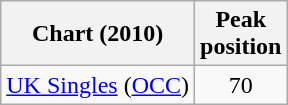<table class="wikitable sortable">
<tr>
<th align="left">Chart (2010)</th>
<th align="left">Peak<br>position</th>
</tr>
<tr>
<td align="left"><a href='#'>UK Singles</a> (<a href='#'>OCC</a>)</td>
<td style="text-align:center;">70</td>
</tr>
</table>
